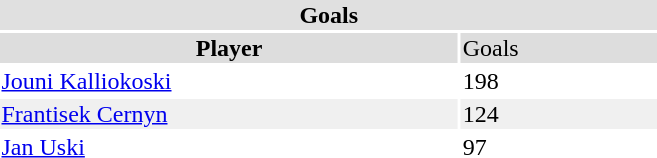<table width=35%>
<tr>
<th colspan=2 bgcolor="#e0e0e0">Goals</th>
</tr>
<tr bgcolor="#dddddd">
<th width=70%>Player</th>
<td align=left!!width=30%>Goals</td>
</tr>
<tr>
<td> <a href='#'>Jouni Kalliokoski</a></td>
<td>198</td>
</tr>
<tr bgcolor="#f0f0f0">
<td> <a href='#'>Frantisek Cernyn</a></td>
<td>124</td>
</tr>
<tr>
<td> <a href='#'>Jan Uski</a></td>
<td>97</td>
</tr>
</table>
